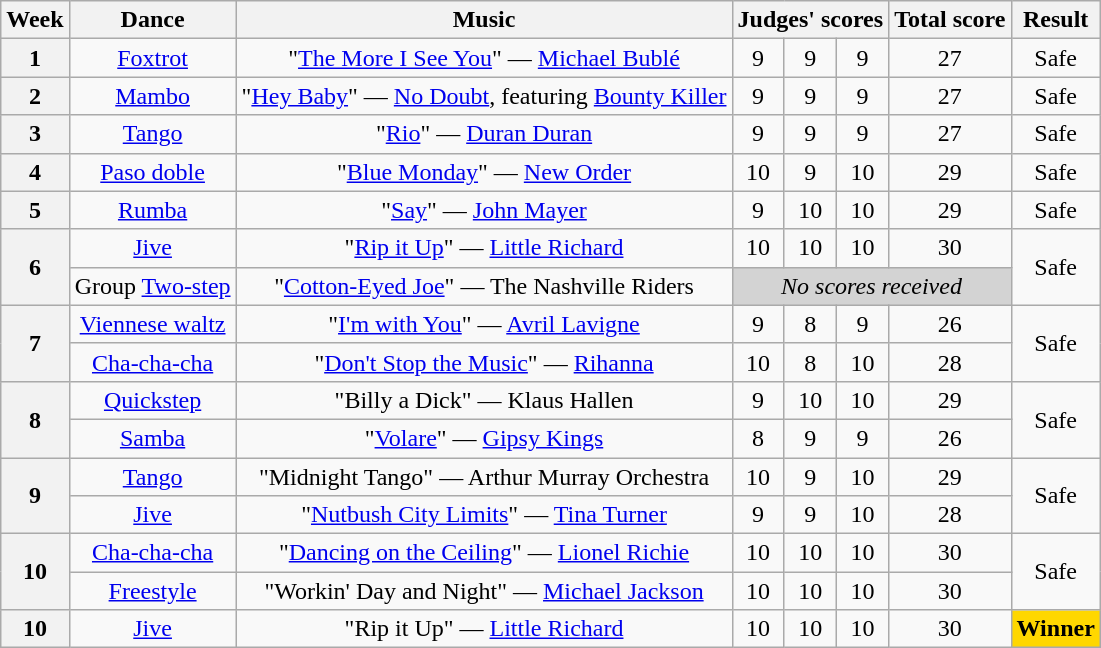<table class="wikitable unsortable" style="text-align:center;">
<tr>
<th scope="col">Week</th>
<th scope="col">Dance</th>
<th scope="col">Music</th>
<th scope="col" colspan="3">Judges' scores</th>
<th>Total score</th>
<th scope="col">Result</th>
</tr>
<tr>
<th scope="row">1</th>
<td><a href='#'>Foxtrot</a></td>
<td>"<a href='#'>The More I See You</a>" — <a href='#'>Michael Bublé</a></td>
<td>9</td>
<td>9</td>
<td>9</td>
<td>27</td>
<td>Safe</td>
</tr>
<tr>
<th scope="row">2</th>
<td><a href='#'>Mambo</a></td>
<td>"<a href='#'>Hey Baby</a>" — <a href='#'>No Doubt</a>, featuring <a href='#'>Bounty Killer</a></td>
<td>9</td>
<td>9</td>
<td>9</td>
<td>27</td>
<td>Safe</td>
</tr>
<tr>
<th scope="row">3</th>
<td><a href='#'>Tango</a></td>
<td>"<a href='#'>Rio</a>" — <a href='#'>Duran Duran</a></td>
<td>9</td>
<td>9</td>
<td>9</td>
<td>27</td>
<td>Safe</td>
</tr>
<tr>
<th scope="row">4</th>
<td><a href='#'>Paso doble</a></td>
<td>"<a href='#'>Blue Monday</a>" — <a href='#'>New Order</a></td>
<td>10</td>
<td>9</td>
<td>10</td>
<td>29</td>
<td>Safe</td>
</tr>
<tr>
<th scope="row">5</th>
<td><a href='#'>Rumba</a></td>
<td>"<a href='#'>Say</a>" — <a href='#'>John Mayer</a></td>
<td>9</td>
<td>10</td>
<td>10</td>
<td>29</td>
<td>Safe</td>
</tr>
<tr>
<th rowspan="2" scope="row">6</th>
<td><a href='#'>Jive</a></td>
<td>"<a href='#'>Rip it Up</a>" — <a href='#'>Little Richard</a></td>
<td>10</td>
<td>10</td>
<td>10</td>
<td>30</td>
<td rowspan="2">Safe</td>
</tr>
<tr>
<td>Group <a href='#'>Two-step</a></td>
<td>"<a href='#'>Cotton-Eyed Joe</a>" — The Nashville Riders</td>
<td colspan="4" bgcolor="lightgray"><em>No scores received</em></td>
</tr>
<tr>
<th rowspan="2" scope="row">7</th>
<td><a href='#'>Viennese waltz</a></td>
<td>"<a href='#'>I'm with You</a>" — <a href='#'>Avril Lavigne</a></td>
<td>9</td>
<td>8</td>
<td>9</td>
<td>26</td>
<td rowspan="2">Safe</td>
</tr>
<tr>
<td><a href='#'>Cha-cha-cha</a></td>
<td>"<a href='#'>Don't Stop the Music</a>" — <a href='#'>Rihanna</a></td>
<td>10</td>
<td>8</td>
<td>10</td>
<td>28</td>
</tr>
<tr>
<th rowspan="2" scope="row">8</th>
<td><a href='#'>Quickstep</a></td>
<td>"Billy a Dick" — Klaus Hallen</td>
<td>9</td>
<td>10</td>
<td>10</td>
<td>29</td>
<td rowspan="2">Safe</td>
</tr>
<tr>
<td><a href='#'>Samba</a></td>
<td>"<a href='#'>Volare</a>" — <a href='#'>Gipsy Kings</a></td>
<td>8</td>
<td>9</td>
<td>9</td>
<td>26</td>
</tr>
<tr>
<th rowspan="2" scope="row">9</th>
<td><a href='#'>Tango</a></td>
<td>"Midnight Tango" — Arthur Murray Orchestra</td>
<td>10</td>
<td>9</td>
<td>10</td>
<td>29</td>
<td rowspan="2">Safe</td>
</tr>
<tr>
<td><a href='#'>Jive</a></td>
<td>"<a href='#'>Nutbush City Limits</a>" — <a href='#'>Tina Turner</a></td>
<td>9</td>
<td>9</td>
<td>10</td>
<td>28</td>
</tr>
<tr>
<th rowspan="2" scope="row">10<br></th>
<td><a href='#'>Cha-cha-cha</a></td>
<td>"<a href='#'>Dancing on the Ceiling</a>" — <a href='#'>Lionel Richie</a></td>
<td>10</td>
<td>10</td>
<td>10</td>
<td>30</td>
<td rowspan="2">Safe</td>
</tr>
<tr>
<td><a href='#'>Freestyle</a></td>
<td>"Workin' Day and Night" — <a href='#'>Michael Jackson</a></td>
<td>10</td>
<td>10</td>
<td>10</td>
<td>30</td>
</tr>
<tr>
<th>10<br></th>
<td><a href='#'>Jive</a></td>
<td>"Rip it Up" — <a href='#'>Little Richard</a></td>
<td>10</td>
<td>10</td>
<td>10</td>
<td>30</td>
<td bgcolor="gold"><strong>Winner</strong></td>
</tr>
</table>
